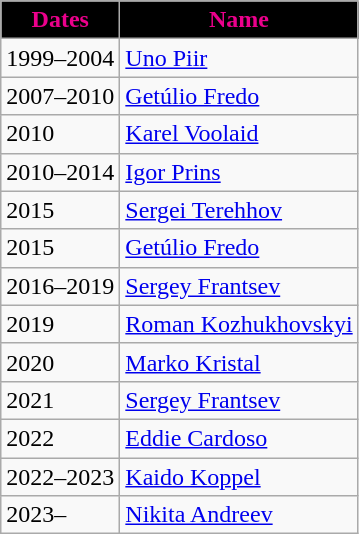<table class="wikitable">
<tr>
<th style="background:black; color:#EC008C; border:1px solid color:black">Dates</th>
<th style="background:black; color:#EC008C; border:1px solid color:black">Name</th>
</tr>
<tr>
<td>1999–2004</td>
<td> <a href='#'>Uno Piir</a></td>
</tr>
<tr>
<td>2007–2010</td>
<td> <a href='#'>Getúlio Fredo</a></td>
</tr>
<tr>
<td>2010</td>
<td> <a href='#'>Karel Voolaid</a></td>
</tr>
<tr>
<td>2010–2014</td>
<td> <a href='#'>Igor Prins</a></td>
</tr>
<tr>
<td>2015</td>
<td> <a href='#'>Sergei Terehhov</a></td>
</tr>
<tr>
<td>2015</td>
<td> <a href='#'>Getúlio Fredo</a></td>
</tr>
<tr>
<td>2016–2019</td>
<td> <a href='#'>Sergey Frantsev</a></td>
</tr>
<tr>
<td>2019</td>
<td> <a href='#'>Roman Kozhukhovskyi</a></td>
</tr>
<tr>
<td>2020</td>
<td> <a href='#'>Marko Kristal</a></td>
</tr>
<tr>
<td>2021</td>
<td> <a href='#'>Sergey Frantsev</a></td>
</tr>
<tr>
<td>2022</td>
<td> <a href='#'>Eddie Cardoso</a></td>
</tr>
<tr>
<td>2022–2023</td>
<td> <a href='#'>Kaido Koppel</a></td>
</tr>
<tr>
<td>2023–</td>
<td> <a href='#'>Nikita Andreev</a></td>
</tr>
</table>
